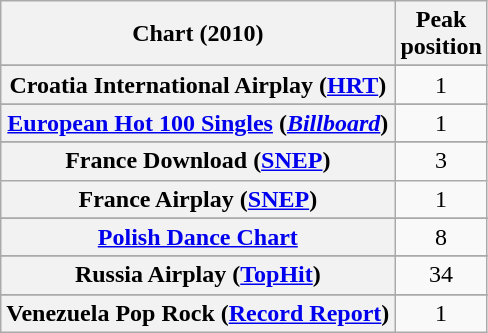<table class="wikitable plainrowheaders sortable" style="text-align:center;">
<tr>
<th scope="col">Chart (2010)</th>
<th scope="col">Peak<br>position</th>
</tr>
<tr>
</tr>
<tr>
</tr>
<tr>
</tr>
<tr>
</tr>
<tr>
</tr>
<tr>
</tr>
<tr>
</tr>
<tr>
</tr>
<tr>
</tr>
<tr>
<th scope="row">Croatia International Airplay (<a href='#'>HRT</a>)</th>
<td>1</td>
</tr>
<tr>
</tr>
<tr>
</tr>
<tr>
<th scope="row"><a href='#'>European Hot 100 Singles</a> (<em><a href='#'>Billboard</a></em>)</th>
<td>1</td>
</tr>
<tr>
</tr>
<tr>
</tr>
<tr>
<th scope="row">France Download (<a href='#'>SNEP</a>)</th>
<td style="text-align:center;">3</td>
</tr>
<tr>
<th scope="row">France Airplay (<a href='#'>SNEP</a>)</th>
<td>1</td>
</tr>
<tr>
</tr>
<tr>
</tr>
<tr>
</tr>
<tr>
</tr>
<tr>
</tr>
<tr>
</tr>
<tr>
</tr>
<tr>
</tr>
<tr>
</tr>
<tr>
</tr>
<tr>
</tr>
<tr>
</tr>
<tr>
<th scope="row"><a href='#'>Polish Dance Chart</a></th>
<td>8</td>
</tr>
<tr>
</tr>
<tr>
<th scope="row">Russia Airplay (<a href='#'>TopHit</a>)</th>
<td>34</td>
</tr>
<tr>
</tr>
<tr>
</tr>
<tr>
</tr>
<tr>
</tr>
<tr>
</tr>
<tr>
</tr>
<tr>
</tr>
<tr>
</tr>
<tr>
</tr>
<tr>
</tr>
<tr>
</tr>
<tr>
</tr>
<tr>
</tr>
<tr>
<th scope="row">Venezuela Pop Rock (<a href='#'>Record Report</a>)</th>
<td>1</td>
</tr>
</table>
